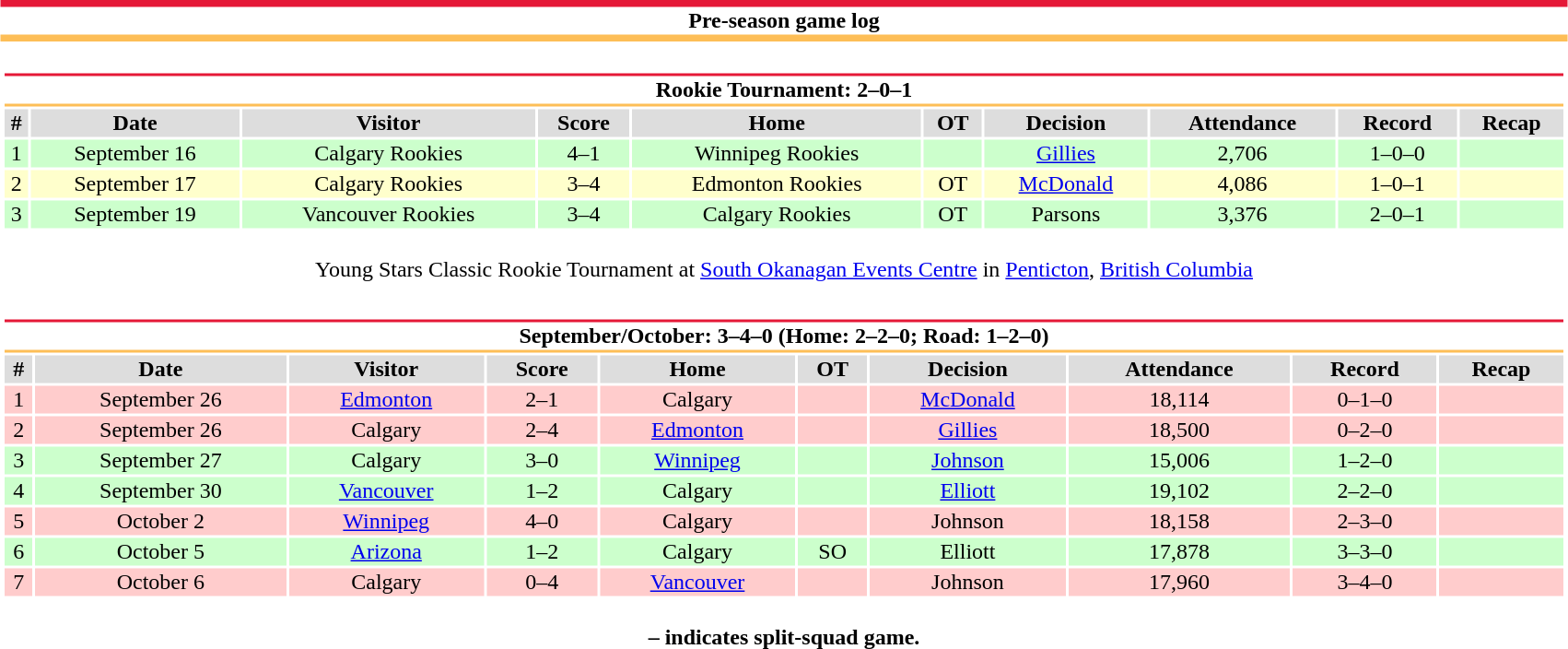<table class="toccolours collapsible collapsed" style="width:90%; clear:both; margin:1.5em auto; text-align:center;">
<tr>
<th colspan=11 style="background:#fff; border-top:#E51837 5px solid; border-bottom:#FDBE57 5px solid;">Pre-season game log</th>
</tr>
<tr>
<td colspan=11><br><table class="toccolours collapsible collapsed" style="width:100%;">
<tr>
<th colspan=11 style="background:#fff; border-top:#E51837 2px solid; border-bottom:#FDBE57 2px solid;">Rookie Tournament: 2–0–1</th>
</tr>
<tr style="background:#ddd;">
<th>#</th>
<th>Date</th>
<th>Visitor</th>
<th>Score</th>
<th>Home</th>
<th>OT</th>
<th>Decision</th>
<th>Attendance</th>
<th>Record</th>
<th>Recap</th>
</tr>
<tr style="background:#cfc;">
<td>1</td>
<td>September 16</td>
<td>Calgary Rookies</td>
<td>4–1</td>
<td>Winnipeg Rookies</td>
<td></td>
<td><a href='#'>Gillies</a></td>
<td>2,706</td>
<td>1–0–0</td>
<td></td>
</tr>
<tr style="background:#ffc;">
<td>2</td>
<td>September 17</td>
<td>Calgary Rookies</td>
<td>3–4</td>
<td>Edmonton Rookies</td>
<td>OT</td>
<td><a href='#'>McDonald</a></td>
<td>4,086</td>
<td>1–0–1</td>
<td></td>
</tr>
<tr style="background:#cfc;">
<td>3</td>
<td>September 19</td>
<td>Vancouver Rookies</td>
<td>3–4</td>
<td>Calgary Rookies</td>
<td>OT</td>
<td>Parsons</td>
<td>3,376</td>
<td>2–0–1</td>
<td></td>
</tr>
<tr>
<td colspan="11" style="text-align:center;"><br>Young Stars Classic Rookie Tournament at <a href='#'>South Okanagan Events Centre</a> in <a href='#'>Penticton</a>, <a href='#'>British Columbia</a><br></td>
</tr>
</table>
</td>
</tr>
<tr>
<td colspan=11><br><table class="toccolours collapsible collapsed" style="width:100%;">
<tr>
<th colspan=10 style="background:#fff; border-top:#E51837 2px solid; border-bottom:#FDBE57 2px solid;">September/October: 3–4–0 (Home: 2–2–0; Road: 1–2–0)</th>
</tr>
<tr style="background:#ddd;">
<th>#</th>
<th>Date</th>
<th>Visitor</th>
<th>Score</th>
<th>Home</th>
<th>OT</th>
<th>Decision</th>
<th>Attendance</th>
<th>Record</th>
<th>Recap</th>
</tr>
<tr style="background:#fcc;">
<td>1</td>
<td>September 26</td>
<td><a href='#'>Edmonton</a></td>
<td>2–1</td>
<td>Calgary</td>
<td></td>
<td><a href='#'>McDonald</a></td>
<td>18,114</td>
<td>0–1–0</td>
<td></td>
</tr>
<tr style="background:#fcc;">
<td>2</td>
<td>September 26</td>
<td>Calgary</td>
<td>2–4</td>
<td><a href='#'>Edmonton</a></td>
<td></td>
<td><a href='#'>Gillies</a></td>
<td>18,500</td>
<td>0–2–0</td>
<td></td>
</tr>
<tr style="background:#cfc;">
<td>3</td>
<td>September 27</td>
<td>Calgary</td>
<td>3–0</td>
<td><a href='#'>Winnipeg</a></td>
<td></td>
<td><a href='#'>Johnson</a></td>
<td>15,006</td>
<td>1–2–0</td>
<td></td>
</tr>
<tr style="background:#cfc;">
<td>4</td>
<td>September 30</td>
<td><a href='#'>Vancouver</a></td>
<td>1–2</td>
<td>Calgary</td>
<td></td>
<td><a href='#'>Elliott</a></td>
<td>19,102</td>
<td>2–2–0</td>
<td></td>
</tr>
<tr style="background:#fcc;">
<td>5</td>
<td>October 2</td>
<td><a href='#'>Winnipeg</a></td>
<td>4–0</td>
<td>Calgary</td>
<td></td>
<td>Johnson</td>
<td>18,158</td>
<td>2–3–0</td>
<td></td>
</tr>
<tr style="background:#cfc;">
<td>6</td>
<td>October 5</td>
<td><a href='#'>Arizona</a></td>
<td>1–2</td>
<td>Calgary</td>
<td>SO</td>
<td>Elliott</td>
<td>17,878</td>
<td>3–3–0</td>
<td></td>
</tr>
<tr style="background:#fcc;">
<td>7</td>
<td>October 6</td>
<td>Calgary</td>
<td>0–4</td>
<td><a href='#'>Vancouver</a></td>
<td></td>
<td>Johnson</td>
<td>17,960</td>
<td>3–4–0</td>
<td></td>
</tr>
<tr>
<th colspan=99><br> – indicates split-squad game.</th>
</tr>
</table>
</td>
</tr>
</table>
